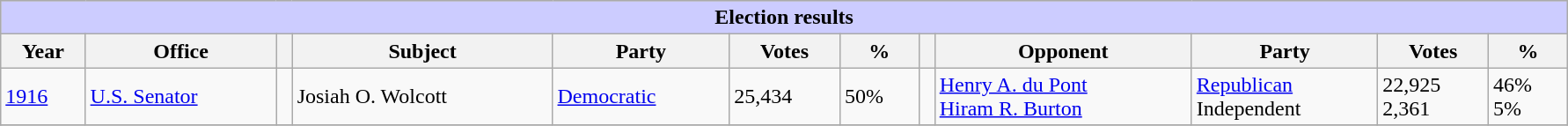<table class=wikitable style="width: 94%" style="text-align: center;" align="center">
<tr bgcolor=#cccccc>
<th colspan=12 style="background: #ccccff;">Election results</th>
</tr>
<tr>
<th>Year</th>
<th>Office</th>
<th></th>
<th>Subject</th>
<th>Party</th>
<th>Votes</th>
<th>%</th>
<th></th>
<th>Opponent</th>
<th>Party</th>
<th>Votes</th>
<th>%</th>
</tr>
<tr>
<td><a href='#'>1916</a></td>
<td><a href='#'>U.S. Senator</a></td>
<td></td>
<td>Josiah O. Wolcott</td>
<td><a href='#'>Democratic</a></td>
<td>25,434</td>
<td>50%</td>
<td></td>
<td><a href='#'>Henry A. du Pont</a><br><a href='#'>Hiram R. Burton</a></td>
<td><a href='#'>Republican</a><br>Independent</td>
<td>22,925<br>2,361</td>
<td>46%<br>5%</td>
</tr>
<tr>
</tr>
</table>
